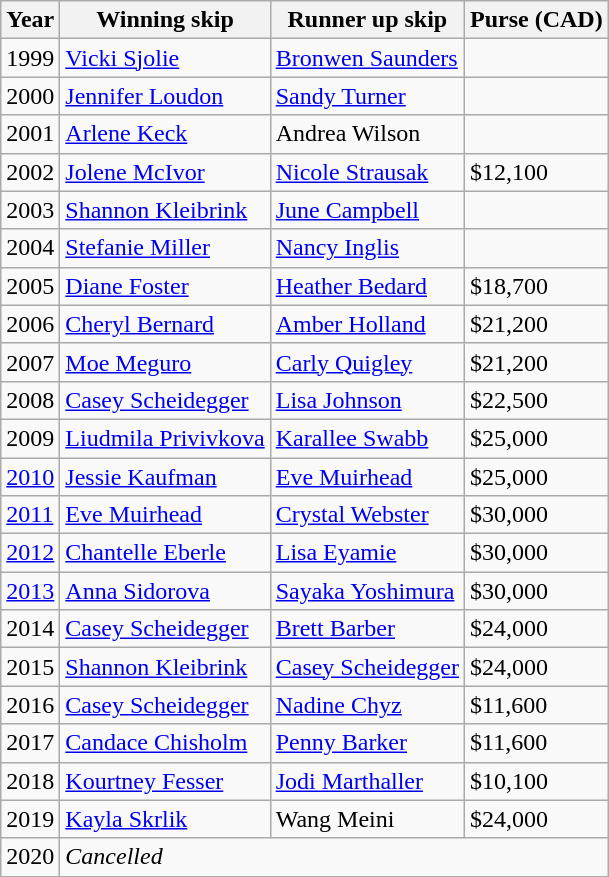<table class="wikitable">
<tr>
<th>Year</th>
<th>Winning skip</th>
<th>Runner up skip</th>
<th>Purse (CAD)</th>
</tr>
<tr>
<td>1999</td>
<td> <a href='#'>Vicki Sjolie</a></td>
<td> <a href='#'>Bronwen Saunders</a></td>
<td></td>
</tr>
<tr>
<td>2000</td>
<td> <a href='#'>Jennifer Loudon</a></td>
<td> <a href='#'>Sandy Turner</a></td>
<td></td>
</tr>
<tr>
<td>2001</td>
<td> <a href='#'>Arlene Keck</a></td>
<td> Andrea Wilson</td>
<td></td>
</tr>
<tr>
<td>2002</td>
<td> <a href='#'>Jolene McIvor</a></td>
<td> <a href='#'>Nicole Strausak</a></td>
<td>$12,100</td>
</tr>
<tr>
<td>2003</td>
<td> <a href='#'>Shannon Kleibrink</a></td>
<td> <a href='#'>June Campbell</a></td>
<td></td>
</tr>
<tr>
<td>2004</td>
<td> <a href='#'>Stefanie Miller</a></td>
<td> <a href='#'>Nancy Inglis</a></td>
<td></td>
</tr>
<tr>
<td>2005</td>
<td> <a href='#'>Diane Foster</a></td>
<td> <a href='#'>Heather Bedard</a></td>
<td>$18,700</td>
</tr>
<tr>
<td>2006</td>
<td> <a href='#'>Cheryl Bernard</a></td>
<td> <a href='#'>Amber Holland</a></td>
<td>$21,200</td>
</tr>
<tr>
<td>2007</td>
<td> <a href='#'>Moe Meguro</a></td>
<td> <a href='#'>Carly Quigley</a></td>
<td>$21,200</td>
</tr>
<tr>
<td>2008</td>
<td> <a href='#'>Casey Scheidegger</a></td>
<td> <a href='#'>Lisa Johnson</a></td>
<td>$22,500</td>
</tr>
<tr>
<td>2009</td>
<td> <a href='#'>Liudmila Privivkova</a></td>
<td> <a href='#'>Karallee Swabb</a></td>
<td>$25,000</td>
</tr>
<tr>
<td><a href='#'>2010</a></td>
<td> <a href='#'>Jessie Kaufman</a></td>
<td> <a href='#'>Eve Muirhead</a></td>
<td>$25,000</td>
</tr>
<tr>
<td><a href='#'>2011</a></td>
<td> <a href='#'>Eve Muirhead</a></td>
<td> <a href='#'>Crystal Webster</a></td>
<td>$30,000</td>
</tr>
<tr>
<td><a href='#'>2012</a></td>
<td> <a href='#'>Chantelle Eberle</a></td>
<td> <a href='#'>Lisa Eyamie</a></td>
<td>$30,000</td>
</tr>
<tr>
<td><a href='#'>2013</a></td>
<td> <a href='#'>Anna Sidorova</a></td>
<td> <a href='#'>Sayaka Yoshimura</a></td>
<td>$30,000</td>
</tr>
<tr>
<td>2014</td>
<td> <a href='#'>Casey Scheidegger</a></td>
<td> <a href='#'>Brett Barber</a></td>
<td>$24,000</td>
</tr>
<tr>
<td>2015</td>
<td> <a href='#'>Shannon Kleibrink</a></td>
<td> <a href='#'>Casey Scheidegger</a></td>
<td>$24,000</td>
</tr>
<tr>
<td>2016</td>
<td> <a href='#'>Casey Scheidegger</a></td>
<td> <a href='#'>Nadine Chyz</a></td>
<td>$11,600</td>
</tr>
<tr>
<td>2017</td>
<td> <a href='#'>Candace Chisholm</a></td>
<td> <a href='#'>Penny Barker</a></td>
<td>$11,600</td>
</tr>
<tr>
<td>2018</td>
<td> <a href='#'>Kourtney Fesser</a></td>
<td> <a href='#'>Jodi Marthaller</a></td>
<td>$10,100</td>
</tr>
<tr>
<td>2019</td>
<td> <a href='#'>Kayla Skrlik</a></td>
<td> Wang Meini</td>
<td>$24,000</td>
</tr>
<tr>
<td>2020</td>
<td colspan="3"><em>Cancelled</em></td>
</tr>
</table>
